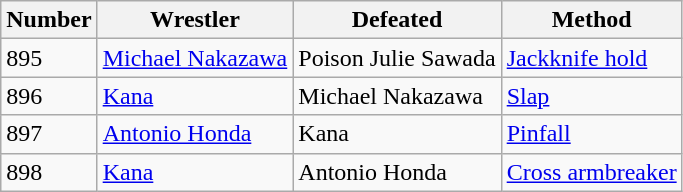<table class="wikitable sortable">
<tr>
<th>Number</th>
<th>Wrestler</th>
<th>Defeated</th>
<th>Method</th>
</tr>
<tr>
<td>895</td>
<td><a href='#'>Michael Nakazawa</a></td>
<td>Poison Julie Sawada</td>
<td><a href='#'>Jackknife hold</a></td>
</tr>
<tr>
<td>896</td>
<td><a href='#'>Kana</a></td>
<td>Michael Nakazawa</td>
<td><a href='#'>Slap</a></td>
</tr>
<tr>
<td>897</td>
<td><a href='#'>Antonio Honda</a></td>
<td>Kana</td>
<td><a href='#'>Pinfall</a></td>
</tr>
<tr>
<td>898</td>
<td><a href='#'>Kana</a></td>
<td>Antonio Honda</td>
<td><a href='#'>Cross armbreaker</a></td>
</tr>
</table>
